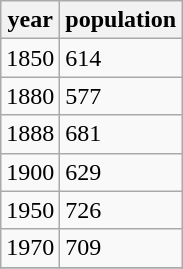<table class="wikitable">
<tr>
<th>year</th>
<th>population</th>
</tr>
<tr>
<td>1850</td>
<td>614</td>
</tr>
<tr>
<td>1880</td>
<td>577</td>
</tr>
<tr>
<td>1888</td>
<td>681</td>
</tr>
<tr>
<td>1900</td>
<td>629</td>
</tr>
<tr>
<td>1950</td>
<td>726</td>
</tr>
<tr>
<td>1970</td>
<td>709</td>
</tr>
<tr>
</tr>
</table>
